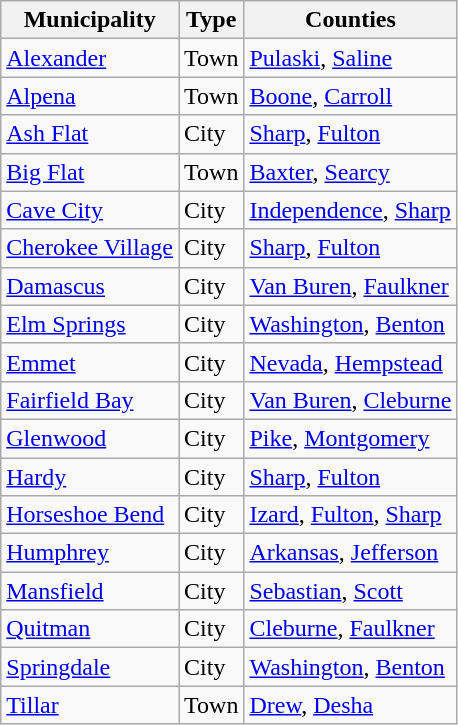<table class="wikitable sortable">
<tr>
<th>Municipality</th>
<th>Type</th>
<th>Counties</th>
</tr>
<tr>
<td><a href='#'>Alexander</a></td>
<td>Town</td>
<td><a href='#'>Pulaski</a>, <a href='#'>Saline</a></td>
</tr>
<tr>
<td><a href='#'>Alpena</a></td>
<td>Town</td>
<td><a href='#'>Boone</a>, <a href='#'>Carroll</a></td>
</tr>
<tr>
<td><a href='#'>Ash Flat</a></td>
<td>City</td>
<td><a href='#'>Sharp</a>, <a href='#'>Fulton</a></td>
</tr>
<tr>
<td><a href='#'>Big Flat</a></td>
<td>Town</td>
<td><a href='#'>Baxter</a>, <a href='#'>Searcy</a></td>
</tr>
<tr>
<td><a href='#'>Cave City</a></td>
<td>City</td>
<td><a href='#'>Independence</a>, <a href='#'>Sharp</a></td>
</tr>
<tr>
<td><a href='#'>Cherokee Village</a></td>
<td>City</td>
<td><a href='#'>Sharp</a>, <a href='#'>Fulton</a></td>
</tr>
<tr>
<td><a href='#'>Damascus</a></td>
<td>City</td>
<td><a href='#'>Van Buren</a>, <a href='#'>Faulkner</a></td>
</tr>
<tr>
<td><a href='#'>Elm Springs</a></td>
<td>City</td>
<td><a href='#'>Washington</a>, <a href='#'>Benton</a></td>
</tr>
<tr>
<td><a href='#'>Emmet</a></td>
<td>City</td>
<td><a href='#'>Nevada</a>, <a href='#'>Hempstead</a></td>
</tr>
<tr>
<td><a href='#'>Fairfield Bay</a></td>
<td>City</td>
<td><a href='#'>Van Buren</a>, <a href='#'>Cleburne</a></td>
</tr>
<tr>
<td><a href='#'>Glenwood</a></td>
<td>City</td>
<td><a href='#'>Pike</a>, <a href='#'>Montgomery</a></td>
</tr>
<tr>
<td><a href='#'>Hardy</a></td>
<td>City</td>
<td><a href='#'>Sharp</a>, <a href='#'>Fulton</a></td>
</tr>
<tr>
<td><a href='#'>Horseshoe Bend</a></td>
<td>City</td>
<td><a href='#'>Izard</a>, <a href='#'>Fulton</a>, <a href='#'>Sharp</a></td>
</tr>
<tr>
<td><a href='#'>Humphrey</a></td>
<td>City</td>
<td><a href='#'>Arkansas</a>, <a href='#'>Jefferson</a></td>
</tr>
<tr>
<td><a href='#'>Mansfield</a></td>
<td>City</td>
<td><a href='#'>Sebastian</a>, <a href='#'>Scott</a></td>
</tr>
<tr>
<td><a href='#'>Quitman</a></td>
<td>City</td>
<td><a href='#'>Cleburne</a>, <a href='#'>Faulkner</a></td>
</tr>
<tr>
<td><a href='#'>Springdale</a></td>
<td>City</td>
<td><a href='#'>Washington</a>, <a href='#'>Benton</a></td>
</tr>
<tr>
<td><a href='#'>Tillar</a></td>
<td>Town</td>
<td><a href='#'>Drew</a>, <a href='#'>Desha</a></td>
</tr>
</table>
